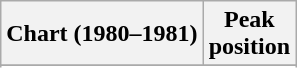<table class="wikitable sortable plainrowheaders">
<tr>
<th scope="col">Chart (1980–1981)</th>
<th scope="col">Peak<br>position</th>
</tr>
<tr>
</tr>
<tr>
</tr>
<tr>
</tr>
</table>
